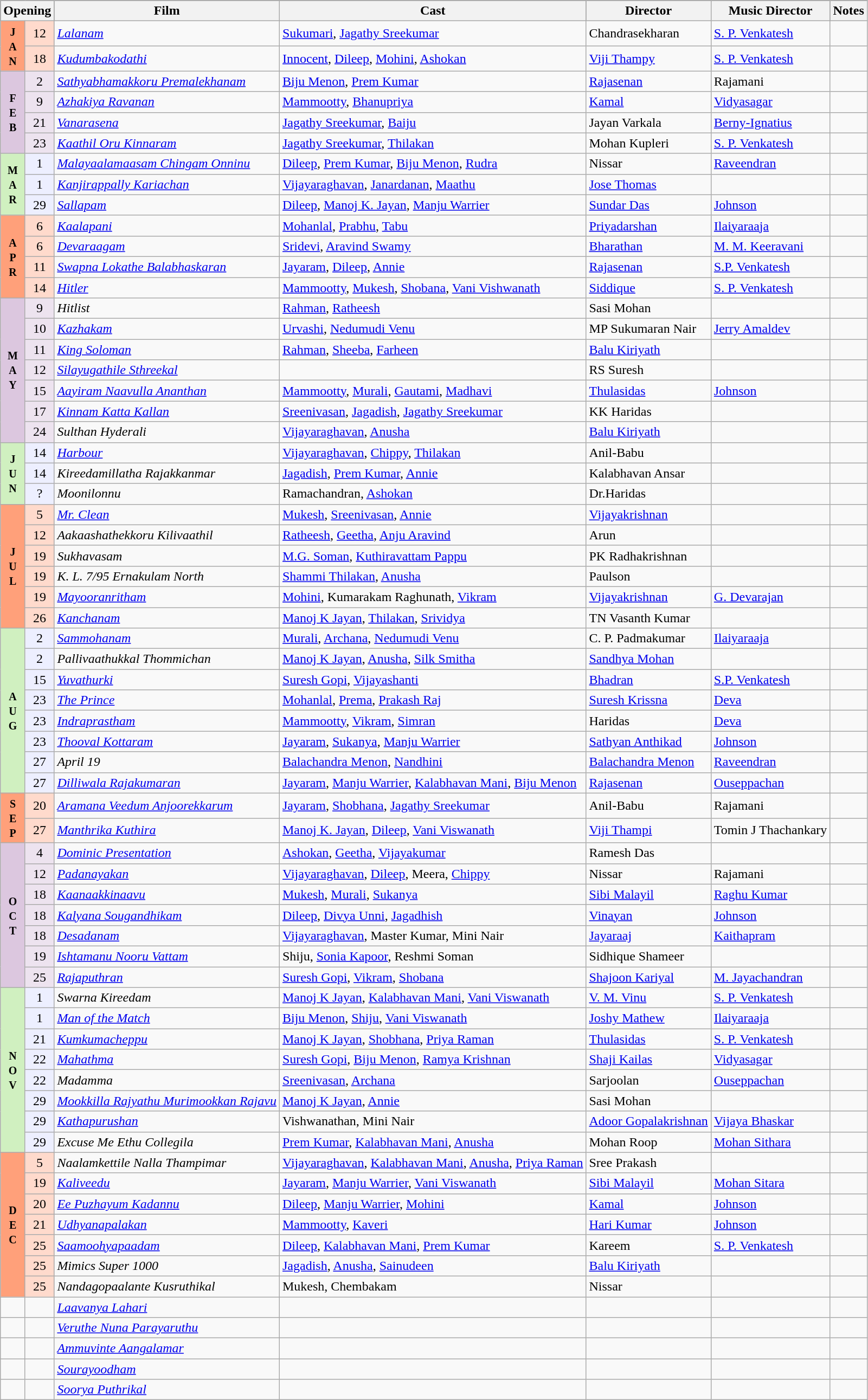<table class="wikitable">
<tr style="background:#000;">
<th colspan="2">Opening</th>
<th>Film</th>
<th>Cast</th>
<th>Director</th>
<th>Music Director</th>
<th>Notes</th>
</tr>
<tr>
<td rowspan="2" style="text-align:center; background:#ffa07a; textcolor:#000;"><small><strong>J<br>A<br>N</strong></small></td>
<td style="text-align:center; background:#ffdacc; textcolor:#000;">12</td>
<td><em><a href='#'>Lalanam</a></em></td>
<td><a href='#'>Sukumari</a>, <a href='#'>Jagathy Sreekumar</a></td>
<td>Chandrasekharan</td>
<td><a href='#'>S. P. Venkatesh</a></td>
<td></td>
</tr>
<tr>
<td style="text-align:center; background:#ffdacc; textcolor:#000;">18</td>
<td><em><a href='#'>Kudumbakodathi</a></em></td>
<td><a href='#'>Innocent</a>, <a href='#'>Dileep</a>, <a href='#'>Mohini</a>, <a href='#'>Ashokan</a></td>
<td><a href='#'>Viji Thampy</a></td>
<td><a href='#'>S. P. Venkatesh</a></td>
<td></td>
</tr>
<tr>
<td rowspan="4" style="text-align:center; background:#dcc7df; textcolor:#000;"><small><strong>F<br>E<br>B</strong></small></td>
<td style="text-align:center; background:#ede3ef; textcolor:#000;">2</td>
<td><em><a href='#'>Sathyabhamakkoru Premalekhanam</a></em></td>
<td><a href='#'>Biju Menon</a>, <a href='#'>Prem Kumar</a></td>
<td><a href='#'>Rajasenan</a></td>
<td>Rajamani</td>
<td></td>
</tr>
<tr>
<td style="text-align:center; background:#ede3ef; textcolor:#000;">9</td>
<td><em><a href='#'>Azhakiya Ravanan</a></em></td>
<td><a href='#'>Mammootty</a>, <a href='#'>Bhanupriya</a></td>
<td><a href='#'>Kamal</a></td>
<td><a href='#'>Vidyasagar</a></td>
<td></td>
</tr>
<tr>
<td style="text-align:center; background:#ede3ef; textcolor:#000;">21</td>
<td><em><a href='#'>Vanarasena</a></em></td>
<td><a href='#'>Jagathy Sreekumar</a>, <a href='#'>Baiju</a></td>
<td>Jayan Varkala</td>
<td><a href='#'>Berny-Ignatius</a></td>
<td></td>
</tr>
<tr>
<td style="text-align:center; background:#ede3ef; textcolor:#000;">23</td>
<td><em><a href='#'>Kaathil Oru Kinnaram</a></em></td>
<td><a href='#'>Jagathy Sreekumar</a>, <a href='#'>Thilakan</a></td>
<td>Mohan Kupleri</td>
<td><a href='#'>S. P. Venkatesh</a></td>
<td></td>
</tr>
<tr>
<td rowspan="3" style="text-align:center; background:#d0f0c0; textcolor:#000;"><small><strong>M<br>A<br>R</strong></small></td>
<td style="text-align:center; background:#edefff; textcolor:#000;">1</td>
<td><em><a href='#'>Malayaalamaasam Chingam Onninu</a></em></td>
<td><a href='#'>Dileep</a>, <a href='#'>Prem Kumar</a>, <a href='#'>Biju Menon</a>, <a href='#'>Rudra</a></td>
<td>Nissar</td>
<td><a href='#'>Raveendran</a></td>
<td></td>
</tr>
<tr>
<td style="text-align:center; background:#edefff; textcolor:#000;">1</td>
<td><em><a href='#'>Kanjirappally Kariachan</a></em></td>
<td><a href='#'>Vijayaraghavan</a>, <a href='#'>Janardanan</a>, <a href='#'>Maathu</a></td>
<td><a href='#'>Jose Thomas</a></td>
<td></td>
<td></td>
</tr>
<tr>
<td style="text-align:center; background:#edefff; textcolor:#000;">29</td>
<td><em><a href='#'>Sallapam</a></em></td>
<td><a href='#'>Dileep</a>, <a href='#'>Manoj K. Jayan</a>, <a href='#'>Manju Warrier</a></td>
<td><a href='#'>Sundar Das</a></td>
<td><a href='#'>Johnson</a></td>
<td></td>
</tr>
<tr>
<td rowspan="4" style="text-align:center; background:#ffa07a; textcolor:#000;"><small><strong>A<br>P<br>R</strong></small></td>
<td style="text-align:center; background:#ffdacc; textcolor:#000;">6</td>
<td><em><a href='#'>Kaalapani</a></em></td>
<td><a href='#'>Mohanlal</a>, <a href='#'>Prabhu</a>, <a href='#'>Tabu</a></td>
<td><a href='#'>Priyadarshan</a></td>
<td><a href='#'>Ilaiyaraaja</a></td>
<td></td>
</tr>
<tr>
<td style="text-align:center; background:#ffdacc; textcolor:#000;">6</td>
<td><em><a href='#'>Devaraagam</a></em></td>
<td><a href='#'>Sridevi</a>, <a href='#'>Aravind Swamy</a></td>
<td><a href='#'>Bharathan</a></td>
<td><a href='#'>M. M. Keeravani</a></td>
<td></td>
</tr>
<tr>
<td style="text-align:center; background:#ffdacc; textcolor:#000;">11</td>
<td><em><a href='#'>Swapna Lokathe Balabhaskaran</a></em></td>
<td><a href='#'>Jayaram</a>, <a href='#'>Dileep</a>, <a href='#'>Annie</a></td>
<td><a href='#'>Rajasenan</a></td>
<td><a href='#'>S.P. Venkatesh</a></td>
<td></td>
</tr>
<tr>
<td style="text-align:center; background:#ffdacc; textcolor:#000;">14</td>
<td><em><a href='#'>Hitler</a></em></td>
<td><a href='#'>Mammootty</a>, <a href='#'>Mukesh</a>, <a href='#'>Shobana</a>, <a href='#'>Vani Vishwanath</a></td>
<td><a href='#'>Siddique</a></td>
<td><a href='#'>S. P. Venkatesh</a></td>
<td></td>
</tr>
<tr>
<td rowspan="7" style="text-align:center; background:#dcc7df; textcolor:#000;"><small><strong>M<br>A<br>Y</strong></small></td>
<td style="text-align:center; background:#ede3ef; textcolor:#000;">9</td>
<td><em>Hitlist</em></td>
<td><a href='#'>Rahman</a>, <a href='#'>Ratheesh</a></td>
<td>Sasi Mohan</td>
<td></td>
<td></td>
</tr>
<tr>
<td style="text-align:center; background:#ede3ef; textcolor:#000;">10</td>
<td><em><a href='#'>Kazhakam</a></em></td>
<td><a href='#'>Urvashi</a>, <a href='#'>Nedumudi Venu</a></td>
<td>MP Sukumaran Nair</td>
<td><a href='#'>Jerry Amaldev</a></td>
<td></td>
</tr>
<tr>
<td style="text-align:center; background:#ede3ef; textcolor:#000;">11</td>
<td><em><a href='#'>King Soloman</a></em></td>
<td><a href='#'>Rahman</a>, <a href='#'>Sheeba</a>, <a href='#'>Farheen</a></td>
<td><a href='#'>Balu Kiriyath</a></td>
<td></td>
<td></td>
</tr>
<tr>
<td style="text-align:center; background:#ede3ef; textcolor:#000;">12</td>
<td><em><a href='#'>Silayugathile Sthreekal</a></em></td>
<td></td>
<td>RS Suresh</td>
<td></td>
<td></td>
</tr>
<tr>
<td style="text-align:center; background:#ede3ef; textcolor:#000;">15</td>
<td><em><a href='#'>Aayiram Naavulla Ananthan</a></em></td>
<td><a href='#'>Mammootty</a>, <a href='#'>Murali</a>, <a href='#'>Gautami</a>, <a href='#'>Madhavi</a></td>
<td><a href='#'>Thulasidas</a></td>
<td><a href='#'>Johnson</a></td>
<td></td>
</tr>
<tr>
<td style="text-align:center; background:#ede3ef; textcolor:#000;">17</td>
<td><em><a href='#'>Kinnam Katta Kallan</a></em></td>
<td><a href='#'>Sreenivasan</a>, <a href='#'>Jagadish</a>, <a href='#'>Jagathy Sreekumar</a></td>
<td>KK Haridas</td>
<td></td>
<td></td>
</tr>
<tr>
<td style="text-align:center; background:#ede3ef; textcolor:#000;">24</td>
<td><em>Sulthan Hyderali</em></td>
<td><a href='#'>Vijayaraghavan</a>, <a href='#'>Anusha</a></td>
<td><a href='#'>Balu Kiriyath</a></td>
<td></td>
<td></td>
</tr>
<tr>
<td rowspan="3" style="text-align:center; background:#d0f0c0; textcolor:#000;"><small><strong>J<br>U<br>N</strong></small></td>
<td style="text-align:center; background:#edefff; textcolor:#000;">14</td>
<td><em><a href='#'>Harbour</a></em></td>
<td><a href='#'>Vijayaraghavan</a>, <a href='#'>Chippy</a>, <a href='#'>Thilakan</a></td>
<td>Anil-Babu</td>
<td></td>
<td></td>
</tr>
<tr>
<td style="text-align:center; background:#edefff; textcolor:#000;">14</td>
<td><em>Kireedamillatha Rajakkanmar</em></td>
<td><a href='#'>Jagadish</a>, <a href='#'>Prem Kumar</a>, <a href='#'>Annie</a></td>
<td>Kalabhavan Ansar</td>
<td></td>
<td></td>
</tr>
<tr>
<td style="text-align:center; background:#edefff; textcolor:#000;">?</td>
<td><em>Moonilonnu</em></td>
<td>Ramachandran, <a href='#'>Ashokan</a></td>
<td>Dr.Haridas</td>
<td></td>
<td></td>
</tr>
<tr>
<td rowspan="6" style="text-align:center; background:#ffa07a; textcolor:#000;"><small><strong>J<br>U<br>L</strong></small></td>
<td style="text-align:center; background:#ffdacc; textcolor:#000;">5</td>
<td><em><a href='#'>Mr. Clean</a></em></td>
<td><a href='#'>Mukesh</a>, <a href='#'>Sreenivasan</a>, <a href='#'>Annie</a></td>
<td><a href='#'>Vijayakrishnan</a></td>
<td></td>
<td></td>
</tr>
<tr>
<td style="text-align:center; background:#ffdacc; textcolor:#000;">12</td>
<td><em>Aakaashathekkoru Kilivaathil</em></td>
<td><a href='#'>Ratheesh</a>, <a href='#'>Geetha</a>, <a href='#'>Anju Aravind</a></td>
<td>Arun</td>
<td></td>
<td></td>
</tr>
<tr>
<td style="text-align:center; background:#ffdacc; textcolor:#000;">19</td>
<td><em>Sukhavasam</em></td>
<td><a href='#'>M.G. Soman</a>, <a href='#'>Kuthiravattam Pappu</a></td>
<td>PK Radhakrishnan</td>
<td></td>
<td></td>
</tr>
<tr>
<td style="text-align:center; background:#ffdacc; textcolor:#000;">19</td>
<td><em>K. L. 7/95 Ernakulam North</em></td>
<td><a href='#'>Shammi Thilakan</a>, <a href='#'>Anusha</a></td>
<td>Paulson</td>
<td></td>
<td></td>
</tr>
<tr>
<td style="text-align:center; background:#ffdacc; textcolor:#000;">19</td>
<td><em><a href='#'>Mayooranritham</a></em></td>
<td><a href='#'>Mohini</a>, Kumarakam Raghunath, <a href='#'>Vikram</a></td>
<td><a href='#'>Vijayakrishnan</a></td>
<td><a href='#'>G. Devarajan</a></td>
<td></td>
</tr>
<tr>
<td style="text-align:center; background:#ffdacc; textcolor:#000;">26</td>
<td><em><a href='#'>Kanchanam</a></em></td>
<td><a href='#'>Manoj K Jayan</a>, <a href='#'>Thilakan</a>, <a href='#'>Srividya</a></td>
<td>TN Vasanth Kumar</td>
<td></td>
<td></td>
</tr>
<tr>
<td rowspan="8" style="text-align:center; background:#d0f0c0; textcolor:#000;"><small><strong>A<br>U<br>G</strong></small></td>
<td style="text-align:center; background:#edefff; textcolor:#000;">2</td>
<td><em><a href='#'>Sammohanam</a></em></td>
<td><a href='#'>Murali</a>, <a href='#'>Archana</a>, <a href='#'>Nedumudi Venu</a></td>
<td>C. P. Padmakumar</td>
<td><a href='#'>Ilaiyaraaja</a></td>
<td></td>
</tr>
<tr>
<td style="text-align:center; background:#edefff; textcolor:#000;">2</td>
<td><em>Pallivaathukkal Thommichan</em></td>
<td><a href='#'>Manoj K Jayan</a>, <a href='#'>Anusha</a>, <a href='#'>Silk Smitha</a></td>
<td><a href='#'>Sandhya Mohan</a></td>
<td></td>
<td></td>
</tr>
<tr>
<td style="text-align:center; background:#edefff; textcolor:#000;">15</td>
<td><em><a href='#'>Yuvathurki</a></em></td>
<td><a href='#'>Suresh Gopi</a>, <a href='#'>Vijayashanti</a></td>
<td><a href='#'>Bhadran</a></td>
<td><a href='#'>S.P. Venkatesh</a></td>
<td></td>
</tr>
<tr>
<td style="text-align:center; background:#edefff; textcolor:#000;">23</td>
<td><em><a href='#'>The Prince</a></em></td>
<td><a href='#'>Mohanlal</a>, <a href='#'>Prema</a>, <a href='#'>Prakash Raj</a></td>
<td><a href='#'>Suresh Krissna</a></td>
<td><a href='#'>Deva</a></td>
<td></td>
</tr>
<tr>
<td style="text-align:center; background:#edefff; textcolor:#000;">23</td>
<td><em><a href='#'>Indraprastham</a></em></td>
<td><a href='#'>Mammootty</a>, <a href='#'>Vikram</a>, <a href='#'>Simran</a></td>
<td>Haridas</td>
<td><a href='#'>Deva</a></td>
<td></td>
</tr>
<tr>
<td style="text-align:center; background:#edefff; textcolor:#000;">23</td>
<td><em><a href='#'>Thooval Kottaram</a></em></td>
<td><a href='#'>Jayaram</a>, <a href='#'>Sukanya</a>, <a href='#'>Manju Warrier</a></td>
<td><a href='#'>Sathyan Anthikad</a></td>
<td><a href='#'>Johnson</a></td>
<td></td>
</tr>
<tr>
<td style="text-align:center; background:#edefff; textcolor:#000;">27</td>
<td><em>April 19</em></td>
<td><a href='#'>Balachandra Menon</a>, <a href='#'>Nandhini</a></td>
<td><a href='#'>Balachandra Menon</a></td>
<td><a href='#'>Raveendran</a></td>
<td></td>
</tr>
<tr>
<td style="text-align:center; background:#edefff; textcolor:#000;">27</td>
<td><em><a href='#'>Dilliwala Rajakumaran</a></em></td>
<td><a href='#'>Jayaram</a>, <a href='#'>Manju Warrier</a>, <a href='#'>Kalabhavan Mani</a>, <a href='#'>Biju Menon</a></td>
<td><a href='#'>Rajasenan</a></td>
<td><a href='#'>Ouseppachan</a></td>
<td></td>
</tr>
<tr>
<td rowspan="2" style="text-align:center; background:#ffa07a; textcolor:#000;"><small><strong>S<br>E<br>P</strong></small></td>
<td style="text-align:center; background:#ffdacc; textcolor:#000;">20</td>
<td><em><a href='#'>Aramana Veedum Anjoorekkarum</a></em></td>
<td><a href='#'>Jayaram</a>, <a href='#'>Shobhana</a>, <a href='#'>Jagathy Sreekumar</a></td>
<td>Anil-Babu</td>
<td>Rajamani</td>
<td></td>
</tr>
<tr>
<td style="text-align:center; background:#ffdacc; textcolor:#000;">27</td>
<td><em><a href='#'>Manthrika Kuthira</a></em></td>
<td><a href='#'>Manoj K. Jayan</a>, <a href='#'>Dileep</a>, <a href='#'>Vani Viswanath</a></td>
<td><a href='#'>Viji Thampi</a></td>
<td>Tomin J Thachankary</td>
<td></td>
</tr>
<tr>
<td rowspan="7" style="text-align:center; background:#dcc7df; textcolor:#000;"><small><strong>O<br>C<br>T</strong></small></td>
<td style="text-align:center; background:#ede3ef; textcolor:#000;">4</td>
<td><em><a href='#'>Dominic Presentation</a></em></td>
<td><a href='#'>Ashokan</a>, <a href='#'>Geetha</a>, <a href='#'>Vijayakumar</a></td>
<td>Ramesh Das</td>
<td></td>
<td></td>
</tr>
<tr>
<td style="text-align:center; background:#ede3ef; textcolor:#000;">12</td>
<td><em><a href='#'>Padanayakan</a></em></td>
<td><a href='#'>Vijayaraghavan</a>, <a href='#'>Dileep</a>, Meera, <a href='#'>Chippy</a></td>
<td>Nissar</td>
<td>Rajamani</td>
<td></td>
</tr>
<tr>
<td style="text-align:center; background:#ede3ef; textcolor:#000;">18</td>
<td><em><a href='#'>Kaanaakkinaavu</a></em></td>
<td><a href='#'>Mukesh</a>, <a href='#'>Murali</a>, <a href='#'>Sukanya</a></td>
<td><a href='#'>Sibi Malayil</a></td>
<td><a href='#'>Raghu Kumar</a></td>
<td></td>
</tr>
<tr>
<td style="text-align:center; background:#ede3ef; textcolor:#000;">18</td>
<td><em><a href='#'>Kalyana Sougandhikam</a></em></td>
<td><a href='#'>Dileep</a>, <a href='#'>Divya Unni</a>, <a href='#'>Jagadhish</a></td>
<td><a href='#'>Vinayan</a></td>
<td><a href='#'>Johnson</a></td>
<td></td>
</tr>
<tr>
<td style="text-align:center; background:#ede3ef; textcolor:#000;">18</td>
<td><em><a href='#'>Desadanam</a></em></td>
<td><a href='#'>Vijayaraghavan</a>, Master Kumar, Mini Nair</td>
<td><a href='#'>Jayaraaj</a></td>
<td><a href='#'>Kaithapram</a></td>
<td></td>
</tr>
<tr hit>
<td style="text-align:center; background:#ede3ef; textcolor:#000;">19</td>
<td><em><a href='#'>Ishtamanu Nooru Vattam</a></em></td>
<td>Shiju, <a href='#'>Sonia Kapoor</a>, Reshmi Soman</td>
<td>Sidhique Shameer</td>
<td></td>
<td></td>
</tr>
<tr>
<td style="text-align:center; background:#ede3ef; textcolor:#000;">25</td>
<td><em><a href='#'>Rajaputhran</a></em></td>
<td><a href='#'>Suresh Gopi</a>, <a href='#'>Vikram</a>, <a href='#'>Shobana</a></td>
<td><a href='#'>Shajoon Kariyal</a></td>
<td><a href='#'>M. Jayachandran</a></td>
<td></td>
</tr>
<tr>
<td rowspan="8" style="text-align:center; background:#d0f0c0; textcolor:#000;"><small><strong>N<br>O<br>V</strong></small></td>
<td style="text-align:center; background:#edefff; textcolor:#000;">1</td>
<td><em>Swarna Kireedam</em></td>
<td><a href='#'>Manoj K Jayan</a>, <a href='#'>Kalabhavan Mani</a>, <a href='#'>Vani Viswanath</a></td>
<td><a href='#'>V. M. Vinu</a></td>
<td><a href='#'>S. P. Venkatesh</a></td>
<td></td>
</tr>
<tr>
<td style="text-align:center; background:#edefff; textcolor:#000;">1</td>
<td><em><a href='#'>Man of the Match</a></em></td>
<td><a href='#'>Biju Menon</a>, <a href='#'>Shiju</a>, <a href='#'>Vani Viswanath</a></td>
<td><a href='#'>Joshy Mathew</a></td>
<td><a href='#'>Ilaiyaraaja</a></td>
<td></td>
</tr>
<tr>
<td style="text-align:center; background:#edefff; textcolor:#000;">21</td>
<td><em><a href='#'>Kumkumacheppu</a></em></td>
<td><a href='#'>Manoj K Jayan</a>, <a href='#'>Shobhana</a>, <a href='#'>Priya Raman</a></td>
<td><a href='#'>Thulasidas</a></td>
<td><a href='#'>S. P. Venkatesh</a></td>
<td></td>
</tr>
<tr>
<td style="text-align:center; background:#edefff; textcolor:#000;">22</td>
<td><em><a href='#'>Mahathma</a></em></td>
<td><a href='#'>Suresh Gopi</a>, <a href='#'>Biju Menon</a>, <a href='#'>Ramya Krishnan</a></td>
<td><a href='#'>Shaji Kailas</a></td>
<td><a href='#'>Vidyasagar</a></td>
<td></td>
</tr>
<tr>
<td style="text-align:center; background:#edefff; textcolor:#000;">22</td>
<td><em>Madamma</em></td>
<td><a href='#'>Sreenivasan</a>, <a href='#'>Archana</a></td>
<td>Sarjoolan</td>
<td><a href='#'>Ouseppachan</a></td>
<td></td>
</tr>
<tr>
<td style="text-align:center; background:#edefff; textcolor:#000;">29</td>
<td><em><a href='#'>Mookkilla Rajyathu Murimookkan Rajavu</a></em></td>
<td><a href='#'>Manoj K Jayan</a>, <a href='#'>Annie</a></td>
<td>Sasi Mohan</td>
<td></td>
<td></td>
</tr>
<tr>
<td style="text-align:center; background:#edefff; textcolor:#000;">29</td>
<td><em><a href='#'>Kathapurushan</a></em></td>
<td>Vishwanathan, Mini Nair</td>
<td><a href='#'>Adoor Gopalakrishnan</a></td>
<td><a href='#'>Vijaya Bhaskar</a></td>
<td></td>
</tr>
<tr>
<td style="text-align:center; background:#edefff; textcolor:#000;">29</td>
<td><em>Excuse Me Ethu Collegila</em></td>
<td><a href='#'>Prem Kumar</a>, <a href='#'>Kalabhavan Mani</a>, <a href='#'>Anusha</a></td>
<td>Mohan Roop</td>
<td><a href='#'>Mohan Sithara</a></td>
<td></td>
</tr>
<tr>
<td rowspan="7" style="text-align:center; background:#ffa07a; textcolor:#000;"><small><strong>D<br>E<br>C</strong></small></td>
<td style="text-align:center; background:#ffdacc; textcolor:#000;">5</td>
<td><em>Naalamkettile Nalla Thampimar</em></td>
<td><a href='#'>Vijayaraghavan</a>, <a href='#'>Kalabhavan Mani</a>, <a href='#'>Anusha</a>, <a href='#'>Priya Raman</a></td>
<td>Sree Prakash</td>
<td></td>
<td></td>
</tr>
<tr>
<td style="text-align:center; background:#ffdacc; textcolor:#000;">19</td>
<td><em><a href='#'>Kaliveedu</a></em></td>
<td><a href='#'>Jayaram</a>, <a href='#'>Manju Warrier</a>, <a href='#'>Vani Viswanath</a></td>
<td><a href='#'>Sibi Malayil</a></td>
<td><a href='#'>Mohan Sitara</a></td>
<td></td>
</tr>
<tr>
<td style="text-align:center; background:#ffdacc; textcolor:#000;">20</td>
<td><em><a href='#'>Ee Puzhayum Kadannu</a></em></td>
<td><a href='#'>Dileep</a>, <a href='#'>Manju Warrier</a>, <a href='#'>Mohini</a></td>
<td><a href='#'>Kamal</a></td>
<td><a href='#'>Johnson</a></td>
<td></td>
</tr>
<tr>
<td style="text-align:center; background:#ffdacc; textcolor:#000;">21</td>
<td><em><a href='#'>Udhyanapalakan</a></em></td>
<td><a href='#'>Mammootty</a>, <a href='#'>Kaveri</a></td>
<td><a href='#'>Hari Kumar</a></td>
<td><a href='#'>Johnson</a></td>
<td></td>
</tr>
<tr>
<td style="text-align:center; background:#ffdacc; textcolor:#000;">25</td>
<td><em><a href='#'>Saamoohyapaadam</a></em></td>
<td><a href='#'>Dileep</a>, <a href='#'>Kalabhavan Mani</a>, <a href='#'>Prem Kumar</a></td>
<td>Kareem</td>
<td><a href='#'>S. P. Venkatesh</a></td>
<td></td>
</tr>
<tr>
<td style="text-align:center; background:#ffdacc; textcolor:#000;">25</td>
<td><em>Mimics Super 1000</em></td>
<td><a href='#'>Jagadish</a>, <a href='#'>Anusha</a>, <a href='#'>Sainudeen</a></td>
<td><a href='#'>Balu Kiriyath</a></td>
<td></td>
<td></td>
</tr>
<tr>
<td style="text-align:center; background:#ffdacc; textcolor:#000;">25</td>
<td><em>Nandagopaalante Kusruthikal</em></td>
<td>Mukesh, Chembakam</td>
<td>Nissar</td>
<td></td>
<td></td>
</tr>
<tr>
<td></td>
<td></td>
<td><em><a href='#'>Laavanya Lahari</a></em></td>
<td></td>
<td></td>
<td></td>
<td></td>
</tr>
<tr>
<td></td>
<td></td>
<td><em><a href='#'>Veruthe Nuna Parayaruthu</a></em></td>
<td></td>
<td></td>
<td></td>
<td></td>
</tr>
<tr>
<td></td>
<td></td>
<td><em><a href='#'>Ammuvinte Aangalamar</a></em></td>
<td></td>
<td></td>
<td></td>
<td></td>
</tr>
<tr>
<td></td>
<td></td>
<td><em><a href='#'>Sourayoodham</a></em></td>
<td></td>
<td></td>
<td></td>
<td></td>
</tr>
<tr>
<td></td>
<td></td>
<td><em><a href='#'>Soorya Puthrikal</a></em></td>
<td></td>
<td></td>
<td></td>
<td></td>
</tr>
</table>
